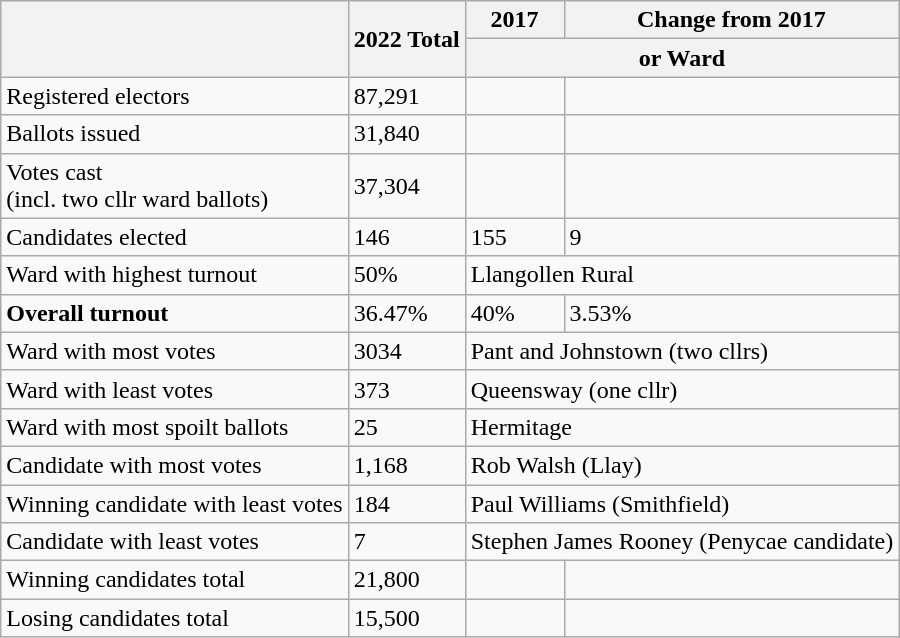<table class="wikitable mw-collapsible mw-collapsed">
<tr>
<th rowspan="2"></th>
<th rowspan="2">2022 Total</th>
<th>2017</th>
<th>Change from 2017</th>
</tr>
<tr>
<th colspan="2">or Ward</th>
</tr>
<tr>
<td>Registered electors</td>
<td>87,291</td>
<td></td>
<td></td>
</tr>
<tr>
<td>Ballots issued</td>
<td>31,840</td>
<td></td>
<td></td>
</tr>
<tr>
<td>Votes cast<br>(incl. two cllr ward ballots)</td>
<td>37,304</td>
<td></td>
<td></td>
</tr>
<tr>
<td>Candidates elected</td>
<td>146</td>
<td>155</td>
<td> 9</td>
</tr>
<tr>
<td>Ward with highest turnout</td>
<td>50%</td>
<td colspan="2">Llangollen Rural</td>
</tr>
<tr>
<td><strong>Overall turnout</strong></td>
<td>36.47%</td>
<td>40%</td>
<td> 3.53%</td>
</tr>
<tr>
<td>Ward with most votes</td>
<td>3034</td>
<td colspan="2">Pant and Johnstown (two cllrs)</td>
</tr>
<tr>
<td>Ward with least votes</td>
<td>373</td>
<td colspan="2">Queensway (one cllr)</td>
</tr>
<tr>
<td>Ward with most spoilt ballots</td>
<td>25</td>
<td colspan="2">Hermitage</td>
</tr>
<tr>
<td>Candidate with most votes</td>
<td>1,168</td>
<td colspan="2">Rob Walsh (Llay)</td>
</tr>
<tr>
<td>Winning candidate with least votes</td>
<td>184</td>
<td colspan="2">Paul Williams (Smithfield)</td>
</tr>
<tr>
<td>Candidate with least votes</td>
<td>7</td>
<td colspan="2">Stephen James Rooney (Penycae candidate)</td>
</tr>
<tr>
<td>Winning candidates total</td>
<td>21,800</td>
<td></td>
<td></td>
</tr>
<tr>
<td>Losing candidates total</td>
<td>15,500</td>
<td></td>
<td></td>
</tr>
</table>
